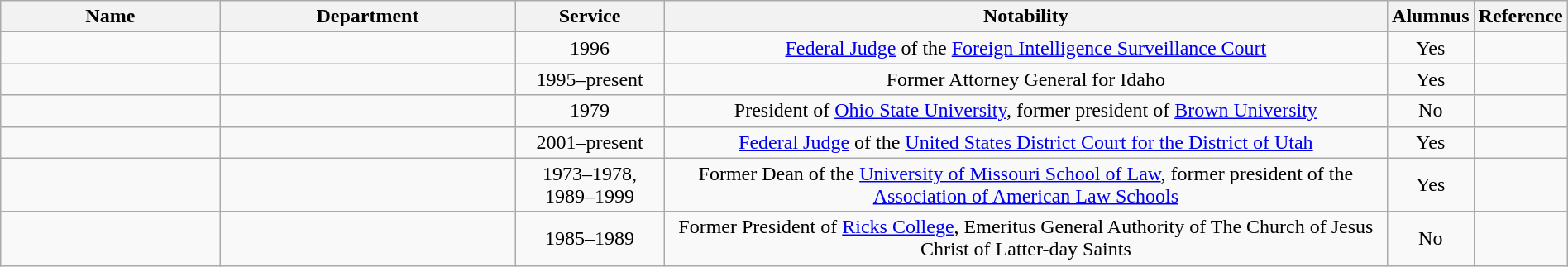<table class="wikitable sortable" style="width:100%">
<tr>
<th style="width:15%;">Name</th>
<th style="width:20%;">Department</th>
<th style="width:10%;">Service</th>
<th style="width:50%;" class="unsortable">Notability</th>
<th style="width:5%;">Alumnus</th>
<th style="width:*;" class="unsortable">Reference</th>
</tr>
<tr>
<td></td>
<td></td>
<td style="text-align:center;">1996</td>
<td style="text-align:center;"><a href='#'>Federal Judge</a> of the <a href='#'>Foreign Intelligence Surveillance Court</a></td>
<td style="text-align:center;">Yes</td>
<td style="text-align:center;"></td>
</tr>
<tr>
<td></td>
<td></td>
<td style="text-align:center;">1995–present</td>
<td style="text-align:center;">Former Attorney General for Idaho</td>
<td style="text-align:center;">Yes</td>
<td style="text-align:center;"></td>
</tr>
<tr>
<td></td>
<td></td>
<td style="text-align:center;">1979</td>
<td style="text-align:center;">President of <a href='#'>Ohio State University</a>, former president of <a href='#'>Brown University</a></td>
<td style="text-align:center;">No</td>
<td style="text-align:center;"></td>
</tr>
<tr>
<td></td>
<td></td>
<td style="text-align:center;">2001–present</td>
<td style="text-align:center;"><a href='#'>Federal Judge</a> of the <a href='#'>United States District Court for the District of Utah</a></td>
<td style="text-align:center;">Yes</td>
<td style="text-align:center;"></td>
</tr>
<tr>
<td></td>
<td></td>
<td style="text-align:center;">1973–1978, 1989–1999</td>
<td style="text-align:center;">Former Dean of the <a href='#'>University of Missouri School of Law</a>, former president of the <a href='#'>Association of American Law Schools</a></td>
<td style="text-align:center;">Yes</td>
<td style="text-align:center;"></td>
</tr>
<tr>
<td></td>
<td></td>
<td style="text-align:center;">1985–1989</td>
<td style="text-align:center;">Former President of <a href='#'>Ricks College</a>, Emeritus General Authority of The Church of Jesus Christ of Latter-day Saints</td>
<td style="text-align:center;">No</td>
<td style="text-align:center;"></td>
</tr>
</table>
